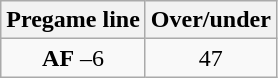<table class="wikitable">
<tr align="center">
<th style=>Pregame line</th>
<th style=>Over/under</th>
</tr>
<tr align="center">
<td><strong>AF</strong> –6</td>
<td>47</td>
</tr>
</table>
